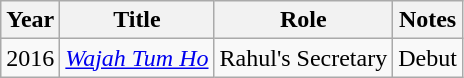<table class="wikitable sortable">
<tr>
<th>Year</th>
<th>Title</th>
<th>Role</th>
<th>Notes</th>
</tr>
<tr>
<td>2016</td>
<td><em><a href='#'>Wajah Tum Ho</a></em></td>
<td>Rahul's Secretary</td>
<td>Debut</td>
</tr>
</table>
